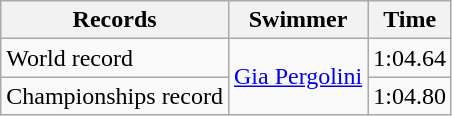<table class="wikitable">
<tr>
<th>Records</th>
<th>Swimmer</th>
<th>Time</th>
</tr>
<tr>
<td>World record</td>
<td rowspan="2"><a href='#'>Gia Pergolini</a> </td>
<td>1:04.64</td>
</tr>
<tr>
<td>Championships record</td>
<td>1:04.80</td>
</tr>
</table>
